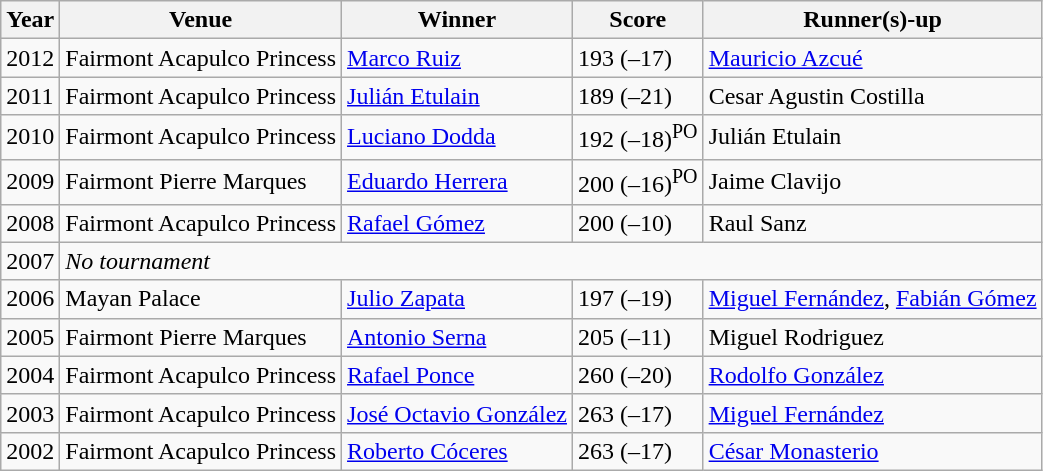<table class=wikitable>
<tr>
<th>Year</th>
<th>Venue</th>
<th>Winner</th>
<th>Score</th>
<th>Runner(s)-up</th>
</tr>
<tr>
<td>2012</td>
<td>Fairmont Acapulco Princess</td>
<td> <a href='#'>Marco Ruiz</a></td>
<td>193 (–17)</td>
<td> <a href='#'>Mauricio Azcué</a></td>
</tr>
<tr>
<td>2011</td>
<td>Fairmont Acapulco Princess</td>
<td> <a href='#'>Julián Etulain</a></td>
<td>189 (–21)</td>
<td> Cesar Agustin Costilla</td>
</tr>
<tr>
<td>2010</td>
<td>Fairmont Acapulco Princess</td>
<td> <a href='#'>Luciano Dodda</a></td>
<td>192 (–18)<sup>PO</sup></td>
<td> Julián Etulain</td>
</tr>
<tr>
<td>2009</td>
<td>Fairmont Pierre Marques</td>
<td> <a href='#'>Eduardo Herrera</a></td>
<td>200 (–16)<sup>PO</sup></td>
<td> Jaime Clavijo</td>
</tr>
<tr>
<td>2008</td>
<td>Fairmont Acapulco Princess</td>
<td> <a href='#'>Rafael Gómez</a></td>
<td>200 (–10)</td>
<td> Raul Sanz</td>
</tr>
<tr>
<td>2007</td>
<td colspan=4><em>No tournament</em></td>
</tr>
<tr>
<td>2006</td>
<td>Mayan Palace</td>
<td> <a href='#'>Julio Zapata</a></td>
<td>197 (–19)</td>
<td> <a href='#'>Miguel Fernández</a>,  <a href='#'>Fabián Gómez</a></td>
</tr>
<tr>
<td>2005</td>
<td>Fairmont Pierre Marques</td>
<td> <a href='#'>Antonio Serna</a></td>
<td>205 (–11)</td>
<td> Miguel Rodriguez</td>
</tr>
<tr>
<td>2004</td>
<td>Fairmont Acapulco Princess</td>
<td> <a href='#'>Rafael Ponce</a></td>
<td>260 (–20)</td>
<td> <a href='#'>Rodolfo González</a></td>
</tr>
<tr>
<td>2003</td>
<td>Fairmont Acapulco Princess</td>
<td> <a href='#'>José Octavio González</a></td>
<td>263 (–17)</td>
<td> <a href='#'>Miguel Fernández</a></td>
</tr>
<tr>
<td>2002</td>
<td>Fairmont Acapulco Princess</td>
<td> <a href='#'>Roberto Cóceres</a></td>
<td>263 (–17)</td>
<td> <a href='#'>César Monasterio</a></td>
</tr>
</table>
